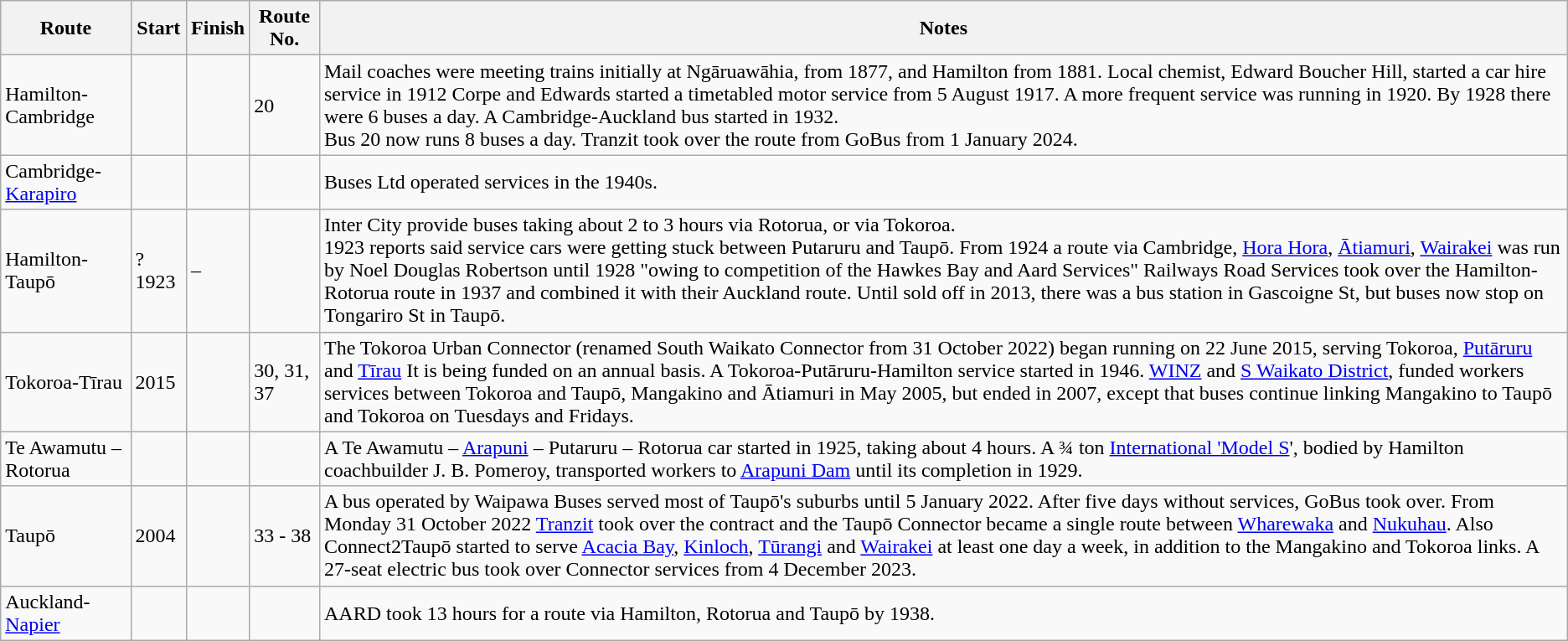<table class="wikitable">
<tr>
<th>Route</th>
<th>Start</th>
<th>Finish</th>
<th>Route No.</th>
<th>Notes</th>
</tr>
<tr>
<td>Hamilton-Cambridge</td>
<td></td>
<td></td>
<td>20</td>
<td>Mail coaches were meeting trains initially at Ngāruawāhia, from 1877, and Hamilton from 1881. Local chemist, Edward Boucher Hill, started a car hire service in 1912 Corpe and Edwards started a timetabled motor service from 5 August 1917. A more frequent service was running in 1920. By 1928 there were 6 buses a day. A Cambridge-Auckland bus started in 1932.<br>Bus 20 now runs 8 buses a day. Tranzit took over the route from GoBus from 1 January 2024.</td>
</tr>
<tr>
<td>Cambridge-<a href='#'>Karapiro</a></td>
<td></td>
<td></td>
<td></td>
<td>Buses Ltd operated services in the 1940s.</td>
</tr>
<tr>
<td>Hamilton-Taupō</td>
<td>? 1923</td>
<td>–</td>
<td></td>
<td>Inter City provide buses taking about 2 to 3 hours via Rotorua, or via Tokoroa.<br>1923 reports said service cars were getting stuck between Putaruru and Taupō. From 1924 a route via Cambridge, <a href='#'>Hora Hora</a>, <a href='#'>Ātiamuri</a>, <a href='#'>Wairakei</a> was run by Noel Douglas Robertson until 1928 "owing to competition of the Hawkes Bay and Aard Services" Railways Road Services took over the Hamilton-Rotorua route in 1937 and combined it with their Auckland route. Until sold off in 2013, there was a bus station in Gascoigne St, but buses now stop on Tongariro St in Taupō.</td>
</tr>
<tr>
<td>Tokoroa-Tīrau</td>
<td>2015</td>
<td></td>
<td>30, 31, 37</td>
<td>The Tokoroa Urban Connector (renamed South Waikato Connector from 31 October 2022) began running on 22 June 2015, serving Tokoroa, <a href='#'>Putāruru</a> and <a href='#'>Tīrau</a> It is being funded on an annual basis. A Tokoroa-Putāruru-Hamilton service started in 1946. <a href='#'>WINZ</a> and <a href='#'>S Waikato District</a>, funded workers services between Tokoroa and Taupō, Mangakino and Ātiamuri in May 2005, but ended in 2007, except that buses continue linking Mangakino to Taupō and Tokoroa on Tuesdays and Fridays.</td>
</tr>
<tr>
<td>Te Awamutu – Rotorua</td>
<td></td>
<td></td>
<td></td>
<td>A Te Awamutu – <a href='#'>Arapuni</a> – Putaruru – Rotorua car started in 1925, taking about 4 hours. A ¾ ton <a href='#'>International 'Model S</a>', bodied by Hamilton coachbuilder J. B. Pomeroy, transported workers to <a href='#'>Arapuni Dam</a> until its completion in 1929.</td>
</tr>
<tr>
<td>Taupō</td>
<td>2004</td>
<td></td>
<td>33 - 38</td>
<td>A bus operated by Waipawa Buses served most of Taupō's suburbs until 5 January 2022. After five days without services, GoBus took over. From Monday 31 October 2022 <a href='#'>Tranzit</a> took over the contract and the Taupō Connector became a single route between <a href='#'>Wharewaka</a> and <a href='#'>Nukuhau</a>. Also Connect2Taupō started to serve <a href='#'>Acacia Bay</a>, <a href='#'>Kinloch</a>, <a href='#'>Tūrangi</a> and <a href='#'>Wairakei</a> at least one day a week, in addition to the Mangakino and Tokoroa links. A 27-seat electric bus took over Connector services from 4 December 2023.</td>
</tr>
<tr>
<td>Auckland-<a href='#'>Napier</a></td>
<td></td>
<td></td>
<td></td>
<td>AARD took 13 hours for a route via Hamilton, Rotorua and Taupō by 1938.</td>
</tr>
</table>
